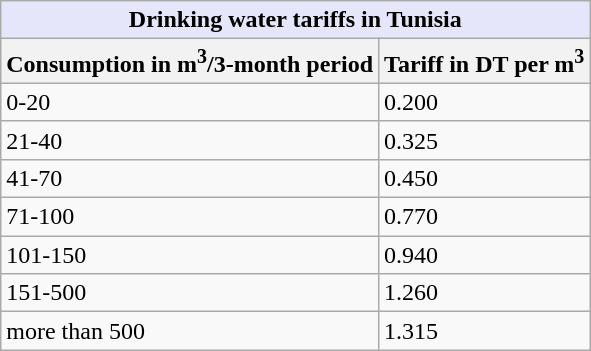<table class="wikitable">
<tr>
<th style="background:#E6E6FA" colspan=2>Drinking water tariffs in Tunisia</th>
</tr>
<tr>
<th>Consumption in m<sup>3</sup>/3-month period<br></th>
<th>Tariff in DT <strong>per m<sup>3</sup></strong><br></th>
</tr>
<tr>
<td>0-20</td>
<td>0.200</td>
</tr>
<tr>
<td>21-40</td>
<td>0.325</td>
</tr>
<tr>
<td>41-70</td>
<td>0.450</td>
</tr>
<tr>
<td>71-100</td>
<td>0.770</td>
</tr>
<tr>
<td>101-150</td>
<td>0.940</td>
</tr>
<tr>
<td>151-500</td>
<td>1.260</td>
</tr>
<tr>
<td>more than 500</td>
<td>1.315</td>
</tr>
</table>
